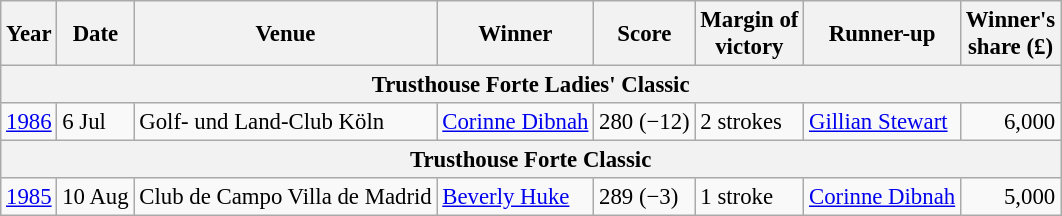<table class=wikitable style="font-size:95%">
<tr>
<th>Year</th>
<th>Date</th>
<th>Venue</th>
<th>Winner</th>
<th>Score</th>
<th>Margin of<br>victory</th>
<th>Runner-up</th>
<th>Winner's<br>share (£)</th>
</tr>
<tr>
<th colspan=8>Trusthouse Forte Ladies' Classic</th>
</tr>
<tr>
<td><a href='#'>1986</a></td>
<td>6 Jul</td>
<td>Golf- und Land-Club Köln</td>
<td> <a href='#'>Corinne Dibnah</a></td>
<td>280 (−12)</td>
<td>2 strokes</td>
<td> <a href='#'>Gillian Stewart</a></td>
<td align=right>6,000</td>
</tr>
<tr>
<th colspan=8>Trusthouse Forte Classic</th>
</tr>
<tr>
<td><a href='#'>1985</a></td>
<td>10 Aug</td>
<td>Club de Campo Villa de Madrid</td>
<td> <a href='#'>Beverly Huke</a></td>
<td>289 (−3)</td>
<td>1 stroke</td>
<td> <a href='#'>Corinne Dibnah</a></td>
<td align=right>5,000</td>
</tr>
</table>
